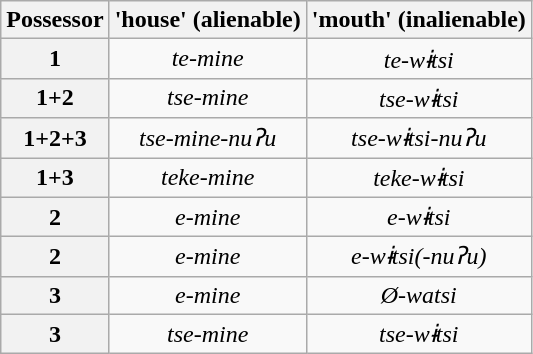<table class="wikitable" style="text-align:center">
<tr>
<th>Possessor</th>
<th>'house' (alienable)</th>
<th>'mouth' (inalienable)</th>
</tr>
<tr>
<th>1</th>
<td><em>te-mine</em></td>
<td><em>te-wɨtsi</em></td>
</tr>
<tr>
<th>1+2</th>
<td><em>tse-mine</em></td>
<td><em>tse-wɨtsi</em></td>
</tr>
<tr>
<th>1+2+3</th>
<td><em>tse-mine-nuʔu</em></td>
<td><em>tse-wɨtsi-nuʔu</em></td>
</tr>
<tr>
<th>1+3</th>
<td><em>teke-mine</em></td>
<td><em>teke-wɨtsi</em></td>
</tr>
<tr>
<th>2</th>
<td><em>e-mine</em></td>
<td><em>e-wɨtsi</em></td>
</tr>
<tr>
<th>2</th>
<td><em>e-mine</em></td>
<td><em>e-wɨtsi(-nuʔu)</em></td>
</tr>
<tr>
<th>3</th>
<td><em>e-mine</em></td>
<td><em>Ø-watsi</em></td>
</tr>
<tr>
<th>3</th>
<td><em>tse-mine</em></td>
<td><em>tse-wɨtsi</em></td>
</tr>
</table>
